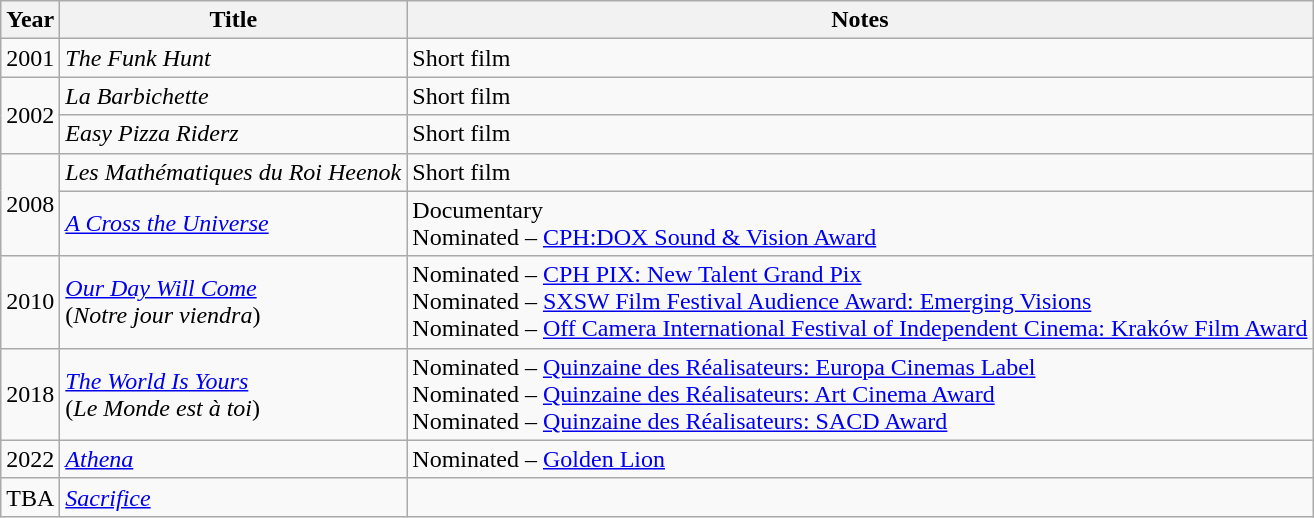<table class="wikitable">
<tr>
<th>Year</th>
<th>Title</th>
<th>Notes</th>
</tr>
<tr>
<td>2001</td>
<td><em>The Funk Hunt</em></td>
<td>Short film</td>
</tr>
<tr>
<td rowspan="2">2002</td>
<td><em>La Barbichette</em></td>
<td>Short film</td>
</tr>
<tr>
<td><em>Easy Pizza Riderz</em></td>
<td>Short film</td>
</tr>
<tr>
<td rowspan="2">2008</td>
<td><em>Les Mathématiques du Roi Heenok </em></td>
<td>Short film</td>
</tr>
<tr>
<td><em><a href='#'>A Cross the Universe</a></em></td>
<td>Documentary<br>Nominated – <a href='#'>CPH:DOX Sound & Vision Award</a></td>
</tr>
<tr>
<td>2010</td>
<td><em><a href='#'>Our Day Will Come</a></em><br>(<em>Notre jour viendra</em>)</td>
<td>Nominated – <a href='#'>CPH PIX: New Talent Grand Pix</a><br>Nominated – <a href='#'>SXSW Film Festival Audience Award: Emerging Visions</a><br>Nominated – <a href='#'>Off Camera International Festival of Independent Cinema: Kraków Film Award</a></td>
</tr>
<tr>
<td>2018</td>
<td><em><a href='#'>The World Is Yours</a></em><br>(<em>Le Monde est à toi</em>)</td>
<td>Nominated – <a href='#'>Quinzaine des Réalisateurs: Europa Cinemas Label</a><br>Nominated – <a href='#'>Quinzaine des Réalisateurs: Art Cinema Award</a><br>Nominated – <a href='#'>Quinzaine des Réalisateurs: SACD Award</a></td>
</tr>
<tr>
<td>2022</td>
<td><em><a href='#'>Athena</a></em></td>
<td>Nominated – <a href='#'>Golden Lion</a></td>
</tr>
<tr>
<td>TBA</td>
<td><em><a href='#'>Sacrifice</a></em></td>
<td></td>
</tr>
</table>
